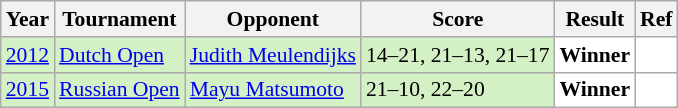<table class="sortable wikitable" style="font-size: 90%;">
<tr>
<th>Year</th>
<th>Tournament</th>
<th>Opponent</th>
<th>Score</th>
<th>Result</th>
<th>Ref</th>
</tr>
<tr style="background:#D4F1C5">
<td align="center"><a href='#'>2012</a></td>
<td align="left"><a href='#'>Dutch Open</a></td>
<td align="left"> <a href='#'>Judith Meulendijks</a></td>
<td align="left">14–21, 21–13, 21–17</td>
<td style="text-align:left; background:white"> <strong>Winner</strong></td>
<td style="text-align:center; background:white"></td>
</tr>
<tr style="background:#D4F1C5">
<td align="center"><a href='#'>2015</a></td>
<td align="left"><a href='#'>Russian Open</a></td>
<td align="left"> <a href='#'>Mayu Matsumoto</a></td>
<td align="left">21–10, 22–20</td>
<td style="text-align:left; background:white"> <strong>Winner</strong></td>
<td style="text-align:center; background:white"></td>
</tr>
</table>
